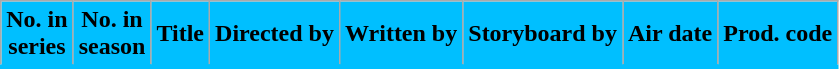<table class="wikitable plainrowheaders">
<tr style="border-bottom: 3px solid #00bfff;">
<th style="background-color: #00bfff">No. in<br>series</th>
<th style="background-color: #00bfff">No. in<br>season</th>
<th style="background-color: #00bfff">Title</th>
<th style="background-color: #00bfff">Directed by</th>
<th style="background-color: #00bfff">Written by</th>
<th style="background-color: #00bfff">Storyboard by</th>
<th style="background-color: #00bfff">Air date</th>
<th style="background-color: #00bfff">Prod. code<br>
























</th>
</tr>
</table>
